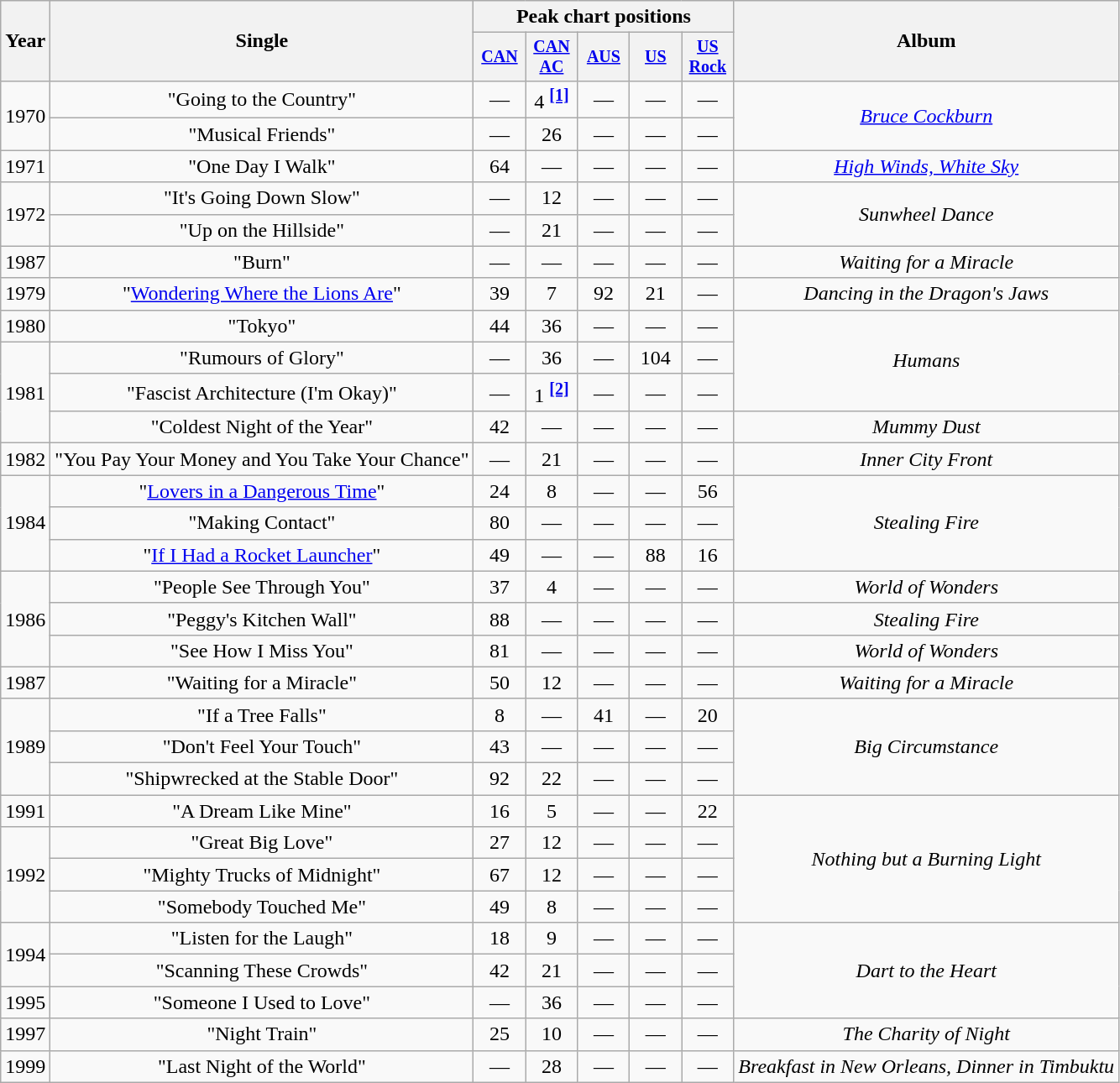<table class="wikitable" style="text-align:center;">
<tr>
<th rowspan="2">Year</th>
<th rowspan="2">Single</th>
<th colspan="5">Peak chart positions</th>
<th rowspan="2">Album</th>
</tr>
<tr style="font-size:smaller;">
<th style="width:35px;"><a href='#'>CAN</a></th>
<th style="width:35px;"><a href='#'>CAN<br>AC</a></th>
<th style="width:35px;"><a href='#'>AUS</a></th>
<th style="width:35px;"><a href='#'>US</a></th>
<th style="width:35px;"><a href='#'>US<br>Rock</a></th>
</tr>
<tr>
<td rowspan="2">1970</td>
<td>"Going to the Country"</td>
<td style="text-align:center;">—</td>
<td style="text-align:center;">4 <sup><a href='#'><strong>[1]</strong></a></sup></td>
<td style="text-align:center;">—</td>
<td style="text-align:center;">—</td>
<td style="text-align:center;">—</td>
<td rowspan="2"><em><a href='#'>Bruce Cockburn</a></em></td>
</tr>
<tr>
<td>"Musical Friends"</td>
<td style="text-align:center;">—</td>
<td style="text-align:center;">26</td>
<td style="text-align:center;">—</td>
<td style="text-align:center;">—</td>
<td style="text-align:center;">—</td>
</tr>
<tr>
<td>1971</td>
<td>"One Day I Walk"</td>
<td style="text-align:center;">64</td>
<td style="text-align:center;">—</td>
<td style="text-align:center;">—</td>
<td style="text-align:center;">—</td>
<td style="text-align:center;">—</td>
<td><em><a href='#'>High Winds, White Sky</a></em></td>
</tr>
<tr>
<td rowspan="2">1972</td>
<td>"It's Going Down Slow"</td>
<td style="text-align:center;">—</td>
<td style="text-align:center;">12</td>
<td style="text-align:center;">—</td>
<td style="text-align:center;">—</td>
<td style="text-align:center;">—</td>
<td rowspan="2"><em>Sunwheel Dance</em></td>
</tr>
<tr>
<td>"Up on the Hillside"</td>
<td style="text-align:center;">—</td>
<td style="text-align:center;">21</td>
<td style="text-align:center;">—</td>
<td style="text-align:center;">—</td>
<td style="text-align:center;">—</td>
</tr>
<tr>
<td>1987</td>
<td>"Burn"</td>
<td style="text-align:center;">—</td>
<td style="text-align:center;">—</td>
<td style="text-align:center;">—</td>
<td style="text-align:center;">—</td>
<td style="text-align:center;">—</td>
<td><em>Waiting for a Miracle</em></td>
</tr>
<tr>
<td>1979</td>
<td>"<a href='#'>Wondering Where the Lions Are</a>"</td>
<td style="text-align:center;">39</td>
<td style="text-align:center;">7</td>
<td style="text-align:center;">92</td>
<td style="text-align:center;">21</td>
<td style="text-align:center;">—</td>
<td><em>Dancing in the Dragon's Jaws</em></td>
</tr>
<tr>
<td>1980</td>
<td>"Tokyo"</td>
<td style="text-align:center;">44</td>
<td style="text-align:center;">36</td>
<td style="text-align:center;">—</td>
<td style="text-align:center;">—</td>
<td style="text-align:center;">—</td>
<td rowspan="3"><em>Humans</em></td>
</tr>
<tr>
<td rowspan="3">1981</td>
<td>"Rumours of Glory"</td>
<td style="text-align:center;">—</td>
<td style="text-align:center;">36</td>
<td style="text-align:center;">—</td>
<td style="text-align:center;">104</td>
<td style="text-align:center;">—</td>
</tr>
<tr>
<td>"Fascist Architecture (I'm Okay)"</td>
<td style="text-align:center;">—</td>
<td style="text-align:center;">1 <sup><a href='#'><strong>[2]</strong></a></sup></td>
<td style="text-align:center;">—</td>
<td style="text-align:center;">—</td>
<td style="text-align:center;">—</td>
</tr>
<tr>
<td>"Coldest Night of the Year"</td>
<td style="text-align:center;">42</td>
<td style="text-align:center;">—</td>
<td style="text-align:center;">—</td>
<td style="text-align:center;">—</td>
<td style="text-align:center;">—</td>
<td><em>Mummy Dust</em></td>
</tr>
<tr>
<td>1982</td>
<td>"You Pay Your Money and You Take Your Chance"</td>
<td style="text-align:center;">—</td>
<td style="text-align:center;">21</td>
<td style="text-align:center;">—</td>
<td style="text-align:center;">—</td>
<td style="text-align:center;">—</td>
<td><em>Inner City Front</em></td>
</tr>
<tr>
<td rowspan="3">1984</td>
<td>"<a href='#'>Lovers in a Dangerous Time</a>"</td>
<td style="text-align:center;">24</td>
<td style="text-align:center;">8</td>
<td style="text-align:center;">—</td>
<td style="text-align:center;">—</td>
<td style="text-align:center;">56</td>
<td rowspan="3"><em>Stealing Fire</em></td>
</tr>
<tr>
<td>"Making Contact"</td>
<td style="text-align:center;">80</td>
<td style="text-align:center;">—</td>
<td style="text-align:center;">—</td>
<td style="text-align:center;">—</td>
<td style="text-align:center;">—</td>
</tr>
<tr>
<td>"<a href='#'>If I Had a Rocket Launcher</a>"</td>
<td style="text-align:center;">49</td>
<td style="text-align:center;">—</td>
<td style="text-align:center;">—</td>
<td style="text-align:center;">88</td>
<td style="text-align:center;">16</td>
</tr>
<tr>
<td rowspan="3">1986</td>
<td>"People See Through You"</td>
<td style="text-align:center;">37</td>
<td style="text-align:center;">4</td>
<td style="text-align:center;">—</td>
<td style="text-align:center;">—</td>
<td style="text-align:center;">—</td>
<td><em>World of Wonders</em></td>
</tr>
<tr>
<td>"Peggy's Kitchen Wall"</td>
<td style="text-align:center;">88</td>
<td style="text-align:center;">—</td>
<td style="text-align:center;">—</td>
<td style="text-align:center;">—</td>
<td style="text-align:center;">—</td>
<td><em>Stealing Fire</em></td>
</tr>
<tr>
<td>"See How I Miss You"</td>
<td style="text-align:center;">81</td>
<td style="text-align:center;">—</td>
<td style="text-align:center;">—</td>
<td style="text-align:center;">—</td>
<td style="text-align:center;">—</td>
<td><em>World of Wonders</em></td>
</tr>
<tr>
<td>1987</td>
<td>"Waiting for a Miracle"</td>
<td style="text-align:center;">50</td>
<td style="text-align:center;">12</td>
<td style="text-align:center;">—</td>
<td style="text-align:center;">—</td>
<td style="text-align:center;">—</td>
<td><em>Waiting for a Miracle</em></td>
</tr>
<tr>
<td rowspan="3">1989</td>
<td>"If a Tree Falls"</td>
<td style="text-align:center;">8</td>
<td style="text-align:center;">—</td>
<td style="text-align:center;">41</td>
<td style="text-align:center;">—</td>
<td style="text-align:center;">20</td>
<td rowspan="3"><em>Big Circumstance</em></td>
</tr>
<tr>
<td>"Don't Feel Your Touch"</td>
<td style="text-align:center;">43</td>
<td style="text-align:center;">—</td>
<td style="text-align:center;">—</td>
<td style="text-align:center;">—</td>
<td style="text-align:center;">—</td>
</tr>
<tr>
<td>"Shipwrecked at the Stable Door"</td>
<td style="text-align:center;">92</td>
<td style="text-align:center;">22</td>
<td style="text-align:center;">—</td>
<td style="text-align:center;">—</td>
<td style="text-align:center;">—</td>
</tr>
<tr>
<td>1991</td>
<td>"A Dream Like Mine"</td>
<td style="text-align:center;">16</td>
<td style="text-align:center;">5</td>
<td style="text-align:center;">—</td>
<td style="text-align:center;">—</td>
<td style="text-align:center;">22</td>
<td rowspan="4"><em>Nothing but a Burning Light</em></td>
</tr>
<tr>
<td rowspan="3">1992</td>
<td>"Great Big Love"</td>
<td style="text-align:center;">27</td>
<td style="text-align:center;">12</td>
<td style="text-align:center;">—</td>
<td style="text-align:center;">—</td>
<td style="text-align:center;">—</td>
</tr>
<tr>
<td>"Mighty Trucks of Midnight"</td>
<td style="text-align:center;">67</td>
<td style="text-align:center;">12</td>
<td style="text-align:center;">—</td>
<td style="text-align:center;">—</td>
<td style="text-align:center;">—</td>
</tr>
<tr>
<td>"Somebody Touched Me"</td>
<td style="text-align:center;">49</td>
<td style="text-align:center;">8</td>
<td style="text-align:center;">—</td>
<td style="text-align:center;">—</td>
<td style="text-align:center;">—</td>
</tr>
<tr>
<td rowspan="2">1994</td>
<td>"Listen for the Laugh"</td>
<td style="text-align:center;">18</td>
<td style="text-align:center;">9</td>
<td style="text-align:center;">—</td>
<td style="text-align:center;">—</td>
<td style="text-align:center;">—</td>
<td rowspan="3"><em>Dart to the Heart</em></td>
</tr>
<tr>
<td>"Scanning These Crowds"</td>
<td style="text-align:center;">42</td>
<td style="text-align:center;">21</td>
<td style="text-align:center;">—</td>
<td style="text-align:center;">—</td>
<td style="text-align:center;">—</td>
</tr>
<tr>
<td>1995</td>
<td>"Someone I Used to Love"</td>
<td style="text-align:center;">—</td>
<td style="text-align:center;">36</td>
<td style="text-align:center;">—</td>
<td style="text-align:center;">—</td>
<td style="text-align:center;">—</td>
</tr>
<tr>
<td>1997</td>
<td>"Night Train"</td>
<td style="text-align:center;">25</td>
<td style="text-align:center;">10</td>
<td style="text-align:center;">—</td>
<td style="text-align:center;">—</td>
<td style="text-align:center;">—</td>
<td><em>The Charity of Night</em></td>
</tr>
<tr>
<td>1999</td>
<td>"Last Night of the World"</td>
<td style="text-align:center;">—</td>
<td style="text-align:center;">28</td>
<td style="text-align:center;">—</td>
<td style="text-align:center;">—</td>
<td style="text-align:center;">—</td>
<td><em>Breakfast in New Orleans, Dinner in Timbuktu</em></td>
</tr>
</table>
